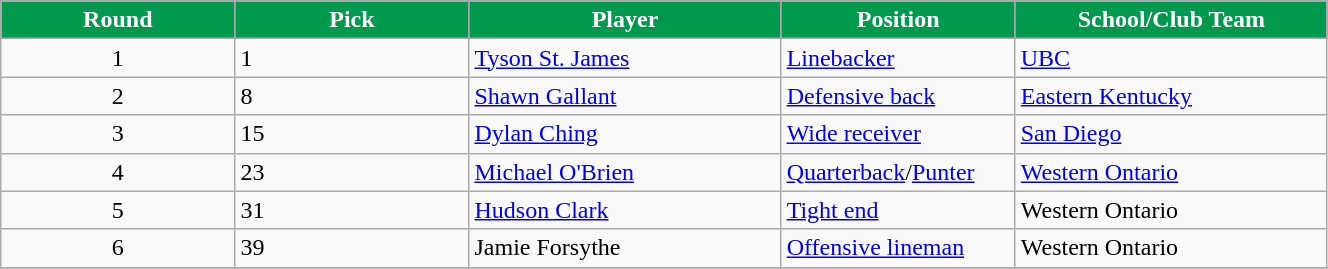<table class="wikitable sortable sortable">
<tr>
<th style="background:#00994D;color:white;" width="15%">Round</th>
<th style="background:#00994D;color:white;" width="15%">Pick</th>
<th style="background:#00994D;color:white;" width="20%">Player</th>
<th style="background:#00994D;color:white;" width="15%">Position</th>
<th style="background:#00994D;color:white;" width="20%">School/Club Team</th>
</tr>
<tr>
<td align=center>1</td>
<td>1</td>
<td><a href='#'>Tyson St. James</a></td>
<td><a href='#'>Linebacker</a></td>
<td><a href='#'>UBC</a></td>
</tr>
<tr>
<td align=center>2</td>
<td>8</td>
<td><a href='#'>Shawn Gallant</a></td>
<td><a href='#'>Defensive back</a></td>
<td><a href='#'>Eastern Kentucky</a></td>
</tr>
<tr>
<td align=center>3</td>
<td>15</td>
<td><a href='#'>Dylan Ching</a></td>
<td><a href='#'>Wide receiver</a></td>
<td><a href='#'>San Diego</a></td>
</tr>
<tr>
<td align=center>4</td>
<td>23</td>
<td><a href='#'>Michael O'Brien</a></td>
<td><a href='#'>Quarterback</a>/<a href='#'>Punter</a></td>
<td><a href='#'>Western Ontario</a></td>
</tr>
<tr>
<td align=center>5</td>
<td>31</td>
<td><a href='#'>Hudson Clark</a></td>
<td><a href='#'>Tight end</a></td>
<td>Western Ontario</td>
</tr>
<tr>
<td align=center>6</td>
<td>39</td>
<td>Jamie Forsythe</td>
<td><a href='#'>Offensive lineman</a></td>
<td>Western Ontario</td>
</tr>
<tr>
</tr>
</table>
